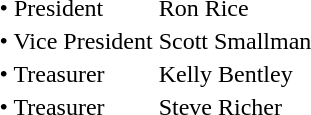<table>
<tr>
<td>• President</td>
<td>Ron Rice</td>
</tr>
<tr>
<td>• Vice President</td>
<td>Scott Smallman</td>
</tr>
<tr>
<td>• Treasurer</td>
<td>Kelly Bentley</td>
</tr>
<tr>
<td>• Treasurer</td>
<td>Steve Richer</td>
<td></td>
<td></td>
</tr>
<tr>
<td></td>
<td></td>
</tr>
<tr>
<td></td>
<td></td>
</tr>
<tr>
<td></td>
<td></td>
</tr>
</table>
